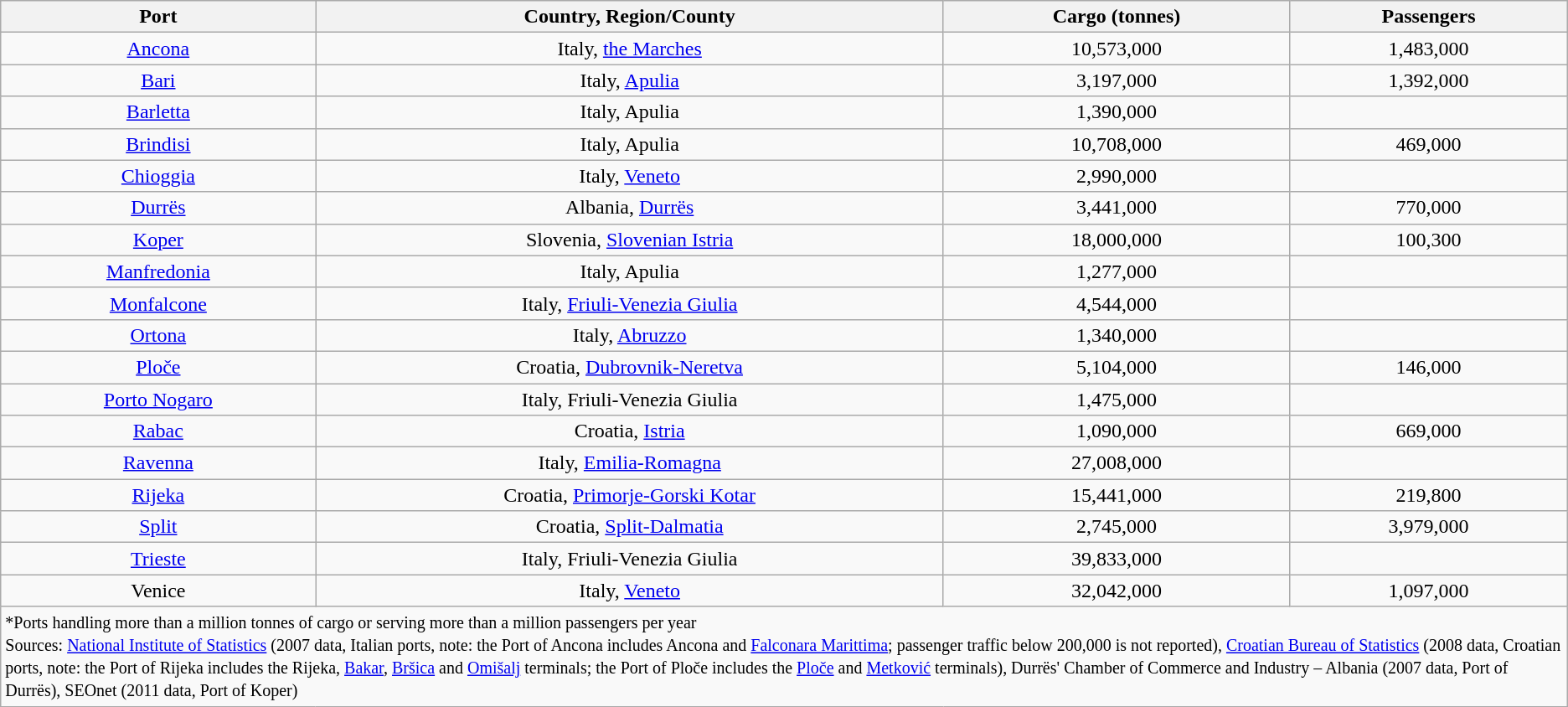<table class="wikitable sortable">
<tr>
<th>Port</th>
<th>Country, Region/County</th>
<th>Cargo (tonnes)</th>
<th>Passengers</th>
</tr>
<tr align=center>
<td><a href='#'>Ancona</a></td>
<td>Italy, <a href='#'>the Marches</a></td>
<td>10,573,000</td>
<td>1,483,000</td>
</tr>
<tr align=center>
<td><a href='#'>Bari</a></td>
<td>Italy, <a href='#'>Apulia</a></td>
<td>3,197,000</td>
<td>1,392,000</td>
</tr>
<tr align=center>
<td><a href='#'>Barletta</a></td>
<td>Italy, Apulia</td>
<td>1,390,000</td>
<td></td>
</tr>
<tr align=center>
<td><a href='#'>Brindisi</a></td>
<td>Italy, Apulia</td>
<td>10,708,000</td>
<td>469,000</td>
</tr>
<tr align=center>
<td><a href='#'>Chioggia</a></td>
<td>Italy, <a href='#'>Veneto</a></td>
<td>2,990,000</td>
<td></td>
</tr>
<tr align=center>
<td><a href='#'>Durrës</a></td>
<td>Albania, <a href='#'>Durrës</a></td>
<td>3,441,000</td>
<td>770,000</td>
</tr>
<tr align=center>
<td><a href='#'>Koper</a></td>
<td>Slovenia, <a href='#'>Slovenian Istria</a></td>
<td>18,000,000</td>
<td>100,300</td>
</tr>
<tr align=center>
<td><a href='#'>Manfredonia</a></td>
<td>Italy, Apulia</td>
<td>1,277,000</td>
<td></td>
</tr>
<tr align=center>
<td><a href='#'>Monfalcone</a></td>
<td>Italy, <a href='#'>Friuli-Venezia Giulia</a></td>
<td>4,544,000</td>
<td></td>
</tr>
<tr align=center>
<td><a href='#'>Ortona</a></td>
<td>Italy, <a href='#'>Abruzzo</a></td>
<td>1,340,000</td>
<td></td>
</tr>
<tr align=center>
<td><a href='#'>Ploče</a></td>
<td>Croatia, <a href='#'>Dubrovnik-Neretva</a></td>
<td>5,104,000</td>
<td>146,000</td>
</tr>
<tr align=center>
<td><a href='#'>Porto Nogaro</a></td>
<td>Italy, Friuli-Venezia Giulia</td>
<td>1,475,000</td>
<td></td>
</tr>
<tr align=center>
<td><a href='#'>Rabac</a></td>
<td>Croatia, <a href='#'>Istria</a></td>
<td>1,090,000</td>
<td>669,000</td>
</tr>
<tr align=center>
<td><a href='#'>Ravenna</a></td>
<td>Italy, <a href='#'>Emilia-Romagna</a></td>
<td>27,008,000</td>
<td></td>
</tr>
<tr align=center>
<td><a href='#'>Rijeka</a></td>
<td>Croatia, <a href='#'>Primorje-Gorski Kotar</a></td>
<td>15,441,000</td>
<td>219,800</td>
</tr>
<tr align=center>
<td><a href='#'>Split</a></td>
<td>Croatia, <a href='#'>Split-Dalmatia</a></td>
<td>2,745,000</td>
<td>3,979,000</td>
</tr>
<tr align=center>
<td><a href='#'>Trieste</a></td>
<td>Italy, Friuli-Venezia Giulia</td>
<td>39,833,000</td>
<td></td>
</tr>
<tr align=center>
<td>Venice</td>
<td>Italy, <a href='#'>Veneto</a></td>
<td>32,042,000</td>
<td>1,097,000</td>
</tr>
<tr class="sortbottom">
<td colspan=4><small>*Ports handling more than a million tonnes of cargo or serving more than a million passengers per year<br>Sources: <a href='#'>National Institute of Statistics</a> (2007 data, Italian ports, note: the Port of Ancona includes Ancona and <a href='#'>Falconara Marittima</a>; passenger traffic below 200,000 is not reported), <a href='#'>Croatian Bureau of Statistics</a> (2008 data, Croatian ports, note: the Port of Rijeka includes the Rijeka, <a href='#'>Bakar</a>, <a href='#'>Bršica</a> and <a href='#'>Omišalj</a> terminals; the Port of Ploče includes the <a href='#'>Ploče</a> and <a href='#'>Metković</a> terminals), Durrës' Chamber of Commerce and Industry – Albania (2007 data, Port of Durrës), SEOnet (2011 data, Port of Koper)</small></td>
</tr>
</table>
